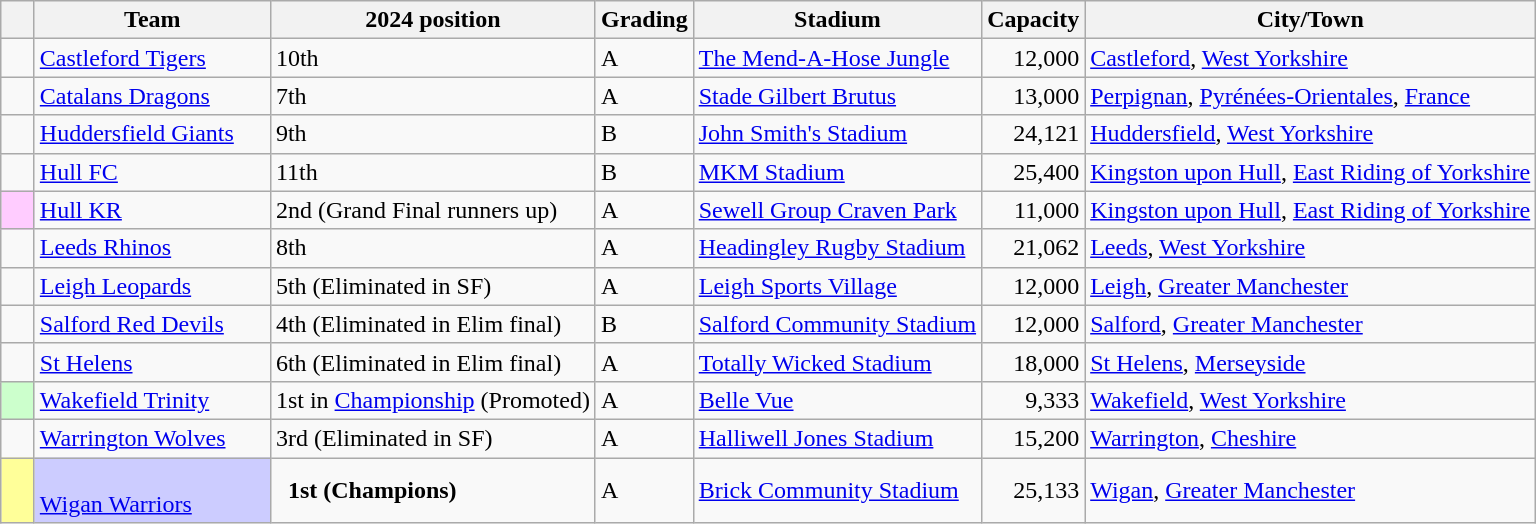<table class="wikitable sortable">
<tr>
<th></th>
<th width=150>Team</th>
<th>2024 position</th>
<th>Grading</th>
<th>Stadium</th>
<th>Capacity</th>
<th>City/Town</th>
</tr>
<tr>
<td></td>
<td> <a href='#'>Castleford Tigers</a></td>
<td>10th</td>
<td>A</td>
<td><a href='#'>The Mend-A-Hose Jungle</a></td>
<td style="text-align:right;">12,000</td>
<td><a href='#'>Castleford</a>, <a href='#'>West Yorkshire</a></td>
</tr>
<tr>
<td></td>
<td> <a href='#'>Catalans Dragons</a></td>
<td>7th</td>
<td>A</td>
<td><a href='#'>Stade Gilbert Brutus</a></td>
<td style="text-align:right;">13,000</td>
<td><a href='#'>Perpignan</a>, <a href='#'>Pyrénées-Orientales</a>, <a href='#'>France</a></td>
</tr>
<tr>
<td></td>
<td> <a href='#'>Huddersfield Giants</a></td>
<td>9th</td>
<td>B</td>
<td><a href='#'>John Smith's Stadium</a></td>
<td style="text-align:right;">24,121</td>
<td><a href='#'>Huddersfield</a>, <a href='#'>West Yorkshire</a></td>
</tr>
<tr>
<td></td>
<td> <a href='#'>Hull FC</a></td>
<td>11th</td>
<td>B</td>
<td><a href='#'>MKM Stadium</a></td>
<td style="text-align:right;">25,400</td>
<td><a href='#'>Kingston upon Hull</a>, <a href='#'>East Riding of Yorkshire</a></td>
</tr>
<tr>
<td style="background:#ffccff; width:15px;"> </td>
<td> <a href='#'>Hull KR</a></td>
<td>2nd (Grand Final runners up)</td>
<td>A</td>
<td><a href='#'>Sewell Group Craven Park</a></td>
<td style="text-align:right;">11,000</td>
<td><a href='#'>Kingston upon Hull</a>, <a href='#'>East Riding of Yorkshire</a></td>
</tr>
<tr>
<td></td>
<td> <a href='#'>Leeds Rhinos</a></td>
<td>8th</td>
<td>A</td>
<td><a href='#'>Headingley Rugby Stadium</a></td>
<td style="text-align:right;">21,062</td>
<td><a href='#'>Leeds</a>, <a href='#'>West Yorkshire</a></td>
</tr>
<tr>
<td></td>
<td> <a href='#'>Leigh Leopards</a></td>
<td>5th (Eliminated in SF)</td>
<td>A</td>
<td><a href='#'>Leigh Sports Village</a></td>
<td style="text-align:right;">12,000</td>
<td><a href='#'>Leigh</a>, <a href='#'>Greater Manchester</a></td>
</tr>
<tr>
<td></td>
<td> <a href='#'>Salford Red Devils</a></td>
<td>4th (Eliminated in Elim final)</td>
<td>B</td>
<td><a href='#'>Salford Community Stadium</a></td>
<td style="text-align:right;">12,000</td>
<td><a href='#'>Salford</a>, <a href='#'>Greater Manchester</a></td>
</tr>
<tr>
<td></td>
<td> <a href='#'>St Helens</a></td>
<td>6th (Eliminated in Elim final)</td>
<td>A</td>
<td><a href='#'>Totally Wicked Stadium</a></td>
<td style="text-align:right;">18,000</td>
<td><a href='#'>St Helens</a>, <a href='#'>Merseyside</a></td>
</tr>
<tr>
<td style="background:#ccffcc; width:15px;"></td>
<td> <a href='#'>Wakefield Trinity</a></td>
<td>1st in <a href='#'>Championship</a> (Promoted)</td>
<td>A</td>
<td><a href='#'>Belle Vue</a></td>
<td style="text-align:right;">9,333</td>
<td><a href='#'>Wakefield</a>, <a href='#'>West Yorkshire</a></td>
</tr>
<tr>
<td></td>
<td> <a href='#'>Warrington Wolves</a></td>
<td>3rd (Eliminated in SF)</td>
<td>A</td>
<td><a href='#'>Halliwell Jones Stadium</a></td>
<td style="text-align:right;">15,200</td>
<td><a href='#'>Warrington</a>, <a href='#'>Cheshire</a></td>
</tr>
<tr>
<td style="background:#ff9; width:15px;"></td>
<td style="background:#ccccff; width:15px;"><br> <a href='#'>Wigan Warriors</a></td>
<td>  <strong>1st (Champions)</strong></td>
<td>A</td>
<td><a href='#'>Brick Community Stadium</a></td>
<td style="text-align:right;">25,133</td>
<td><a href='#'>Wigan</a>, <a href='#'>Greater Manchester</a></td>
</tr>
</table>
